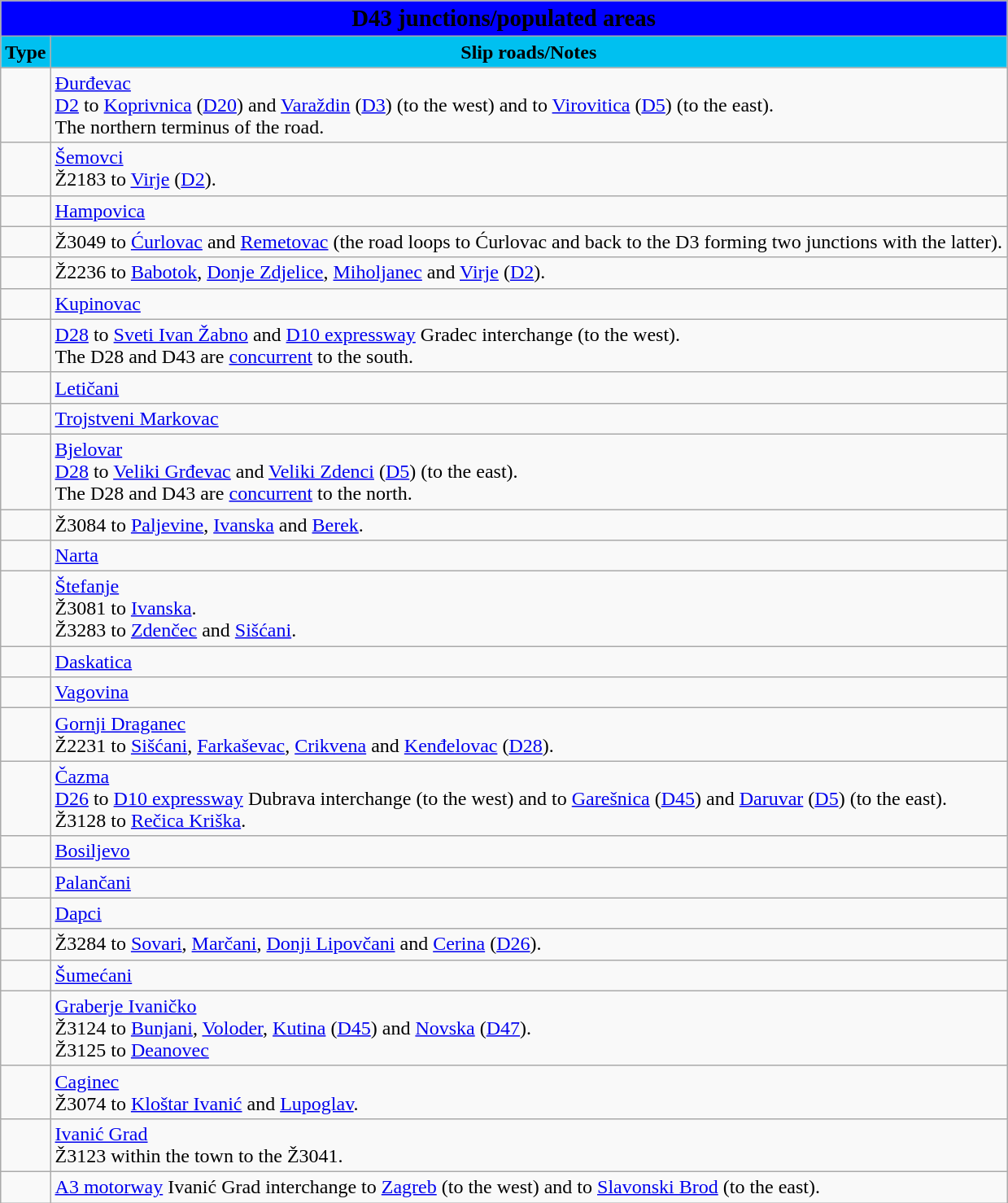<table class="wikitable">
<tr>
<td colspan=2 bgcolor=blue align=center style=margin-top:15><span><big><strong>D43 junctions/populated areas</strong></big></span></td>
</tr>
<tr>
<td align=center bgcolor=00c0f0><strong>Type</strong></td>
<td align=center bgcolor=00c0f0><strong>Slip roads/Notes</strong></td>
</tr>
<tr>
<td></td>
<td><a href='#'>Đurđevac</a><br> <a href='#'>D2</a> to <a href='#'>Koprivnica</a> (<a href='#'>D20</a>) and <a href='#'>Varaždin</a> (<a href='#'>D3</a>) (to the west) and to <a href='#'>Virovitica</a> (<a href='#'>D5</a>) (to the east).<br>The northern terminus of the road.</td>
</tr>
<tr>
<td></td>
<td><a href='#'>Šemovci</a><br>Ž2183 to <a href='#'>Virje</a> (<a href='#'>D2</a>).</td>
</tr>
<tr>
<td></td>
<td><a href='#'>Hampovica</a></td>
</tr>
<tr>
<td></td>
<td>Ž3049 to <a href='#'>Ćurlovac</a> and <a href='#'>Remetovac</a> (the road loops to Ćurlovac and back to the D3 forming two junctions with the latter).</td>
</tr>
<tr>
<td></td>
<td>Ž2236 to <a href='#'>Babotok</a>, <a href='#'>Donje Zdjelice</a>, <a href='#'>Miholjanec</a> and <a href='#'>Virje</a> (<a href='#'>D2</a>).</td>
</tr>
<tr>
<td></td>
<td><a href='#'>Kupinovac</a></td>
</tr>
<tr>
<td></td>
<td> <a href='#'>D28</a> to <a href='#'>Sveti Ivan Žabno</a> and <a href='#'>D10 expressway</a> Gradec interchange (to the west).<br>The D28 and D43 are <a href='#'>concurrent</a> to the south.</td>
</tr>
<tr>
<td></td>
<td><a href='#'>Letičani</a></td>
</tr>
<tr>
<td></td>
<td><a href='#'>Trojstveni Markovac</a></td>
</tr>
<tr>
<td></td>
<td><a href='#'>Bjelovar</a><br> <a href='#'>D28</a> to <a href='#'>Veliki Grđevac</a> and  <a href='#'>Veliki Zdenci</a> (<a href='#'>D5</a>) (to the east).<br>The D28 and D43 are <a href='#'>concurrent</a> to the north.</td>
</tr>
<tr>
<td></td>
<td>Ž3084 to <a href='#'>Paljevine</a>, <a href='#'>Ivanska</a> and <a href='#'>Berek</a>.</td>
</tr>
<tr>
<td></td>
<td><a href='#'>Narta</a></td>
</tr>
<tr>
<td></td>
<td><a href='#'>Štefanje</a><br>Ž3081 to <a href='#'>Ivanska</a>.<br>Ž3283 to <a href='#'>Zdenčec</a> and <a href='#'>Sišćani</a>.</td>
</tr>
<tr>
<td></td>
<td><a href='#'>Daskatica</a></td>
</tr>
<tr>
<td></td>
<td><a href='#'>Vagovina</a></td>
</tr>
<tr>
<td></td>
<td><a href='#'>Gornji Draganec</a><br>Ž2231 to <a href='#'>Sišćani</a>, <a href='#'>Farkaševac</a>, <a href='#'>Crikvena</a> and <a href='#'>Kenđelovac</a> (<a href='#'>D28</a>).</td>
</tr>
<tr>
<td></td>
<td><a href='#'>Čazma</a><br> <a href='#'>D26</a> to <a href='#'>D10 expressway</a> Dubrava interchange (to the west) and to <a href='#'>Garešnica</a> (<a href='#'>D45</a>) and <a href='#'>Daruvar</a> (<a href='#'>D5</a>) (to the east).<br>Ž3128 to <a href='#'>Rečica Kriška</a>.</td>
</tr>
<tr>
<td></td>
<td><a href='#'>Bosiljevo</a></td>
</tr>
<tr>
<td></td>
<td><a href='#'>Palančani</a></td>
</tr>
<tr>
<td></td>
<td><a href='#'>Dapci</a></td>
</tr>
<tr>
<td></td>
<td>Ž3284 to <a href='#'>Sovari</a>, <a href='#'>Marčani</a>, <a href='#'>Donji Lipovčani</a> and <a href='#'>Cerina</a> (<a href='#'>D26</a>).</td>
</tr>
<tr>
<td></td>
<td><a href='#'>Šumećani</a></td>
</tr>
<tr>
<td></td>
<td><a href='#'>Graberje Ivaničko</a><br>Ž3124 to <a href='#'>Bunjani</a>, <a href='#'>Voloder</a>, <a href='#'>Kutina</a> (<a href='#'>D45</a>) and <a href='#'>Novska</a> (<a href='#'>D47</a>).<br>Ž3125 to <a href='#'>Deanovec</a></td>
</tr>
<tr>
<td></td>
<td><a href='#'>Caginec</a><br>Ž3074 to <a href='#'>Kloštar Ivanić</a> and <a href='#'>Lupoglav</a>.</td>
</tr>
<tr>
<td></td>
<td><a href='#'>Ivanić Grad</a><br>Ž3123 within the town to the Ž3041.</td>
</tr>
<tr>
<td></td>
<td> <a href='#'>A3 motorway</a> Ivanić Grad interchange to <a href='#'>Zagreb</a> (to the west) and to <a href='#'>Slavonski Brod</a> (to the east).</td>
</tr>
</table>
